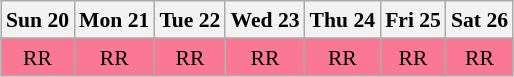<table class="wikitable" style="margin:0.5em auto; font-size:90%; line-height:1.25em; text-align:center">
<tr>
<th>Sun 20</th>
<th>Mon 21</th>
<th>Tue 22</th>
<th>Wed 23</th>
<th>Thu 24</th>
<th>Fri 25</th>
<th>Sat 26</th>
</tr>
<tr>
<td bgcolor="#FA7894">RR</td>
<td bgcolor="#FA7894">RR</td>
<td bgcolor="#FA7894">RR</td>
<td bgcolor="#FA7894">RR</td>
<td bgcolor="#FA7894">RR</td>
<td bgcolor="#FA7894">RR</td>
<td bgcolor="#FA7894">RR</td>
</tr>
</table>
